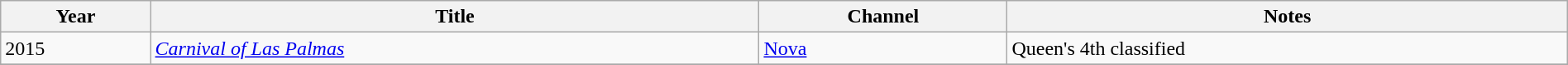<table class="wikitable" style="width:100%" id="drama">
<tr>
<th>Year</th>
<th>Title</th>
<th>Channel</th>
<th>Notes</th>
</tr>
<tr>
<td>2015</td>
<td><em><a href='#'>Carnival of Las Palmas</a></em></td>
<td><a href='#'>Nova</a></td>
<td>Queen's 4th classified</td>
</tr>
<tr>
</tr>
</table>
